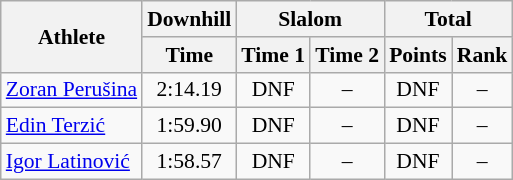<table class="wikitable" style="font-size:90%">
<tr>
<th rowspan="2">Athlete</th>
<th>Downhill</th>
<th colspan="2">Slalom</th>
<th colspan="2">Total</th>
</tr>
<tr>
<th>Time</th>
<th>Time 1</th>
<th>Time 2</th>
<th>Points</th>
<th>Rank</th>
</tr>
<tr>
<td><a href='#'>Zoran Perušina</a></td>
<td align="center">2:14.19</td>
<td align="center">DNF</td>
<td align="center">–</td>
<td align="center">DNF</td>
<td align="center">–</td>
</tr>
<tr>
<td><a href='#'>Edin Terzić</a></td>
<td align="center">1:59.90</td>
<td align="center">DNF</td>
<td align="center">–</td>
<td align="center">DNF</td>
<td align="center">–</td>
</tr>
<tr>
<td><a href='#'>Igor Latinović</a></td>
<td align="center">1:58.57</td>
<td align="center">DNF</td>
<td align="center">–</td>
<td align="center">DNF</td>
<td align="center">–</td>
</tr>
</table>
